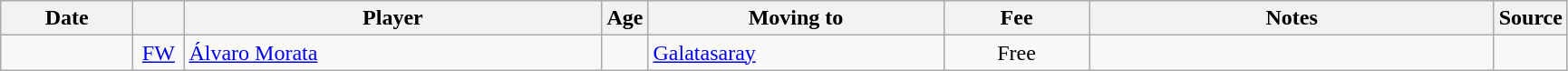<table class="wikitable sortable">
<tr>
<th style="width:90px">Date</th>
<th style="width:30px"></th>
<th style="width:300px">Player</th>
<th style="width:20px">Age</th>
<th style="width:210px">Moving to</th>
<th style="width:100px">Fee</th>
<th style="width:290px" class="unsortable">Notes</th>
<th style="width:35px">Source</th>
</tr>
<tr>
<td></td>
<td style="text-align:center"><a href='#'>FW</a></td>
<td> <a href='#'>Álvaro Morata</a></td>
<td style="text-align:center"></td>
<td> <a href='#'>Galatasaray</a></td>
<td style="text-align:center">Free</td>
<td style="text-align:center"></td>
<td></td>
</tr>
</table>
